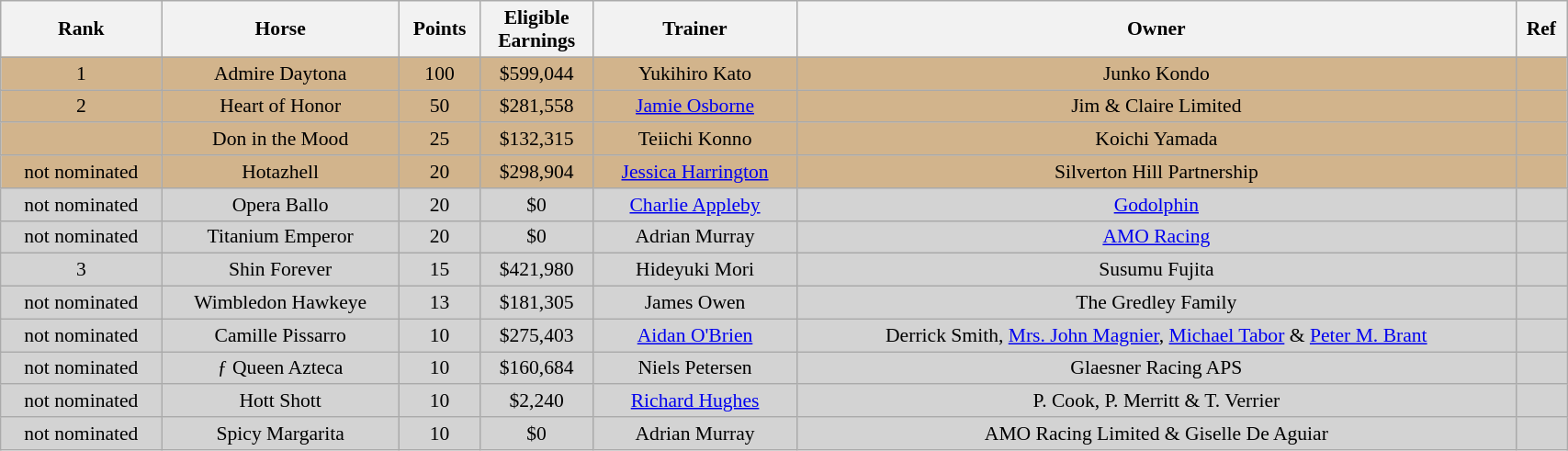<table class="wikitable" style="text-align:center; width:90%; font-size:90%">
<tr>
<th>Rank</th>
<th>Horse</th>
<th>Points</th>
<th>Eligible<br>Earnings</th>
<th>Trainer</th>
<th>Owner</th>
<th>Ref</th>
</tr>
<tr style="background:tan">
<td>1</td>
<td>Admire Daytona</td>
<td>100</td>
<td>$599,044</td>
<td>Yukihiro Kato</td>
<td>Junko Kondo</td>
<td></td>
</tr>
<tr style="background:tan">
<td>2</td>
<td>Heart of Honor</td>
<td>50</td>
<td>$281,558</td>
<td><a href='#'>Jamie Osborne</a></td>
<td>Jim & Claire Limited</td>
<td></td>
</tr>
<tr style="background:tan">
<td></td>
<td>Don in the Mood</td>
<td>25</td>
<td>$132,315</td>
<td>Teiichi Konno</td>
<td>Koichi Yamada</td>
<td></td>
</tr>
<tr style="background:tan">
<td>not nominated </td>
<td>Hotazhell</td>
<td>20</td>
<td>$298,904</td>
<td><a href='#'>Jessica Harrington</a></td>
<td>Silverton Hill Partnership</td>
<td></td>
</tr>
<tr style="background:lightgray">
<td>not nominated </td>
<td>Opera Ballo</td>
<td>20</td>
<td>$0</td>
<td><a href='#'>Charlie Appleby</a></td>
<td><a href='#'>Godolphin</a></td>
<td></td>
</tr>
<tr style="background:lightgray">
<td>not nominated </td>
<td>Titanium Emperor</td>
<td>20</td>
<td>$0</td>
<td>Adrian Murray</td>
<td><a href='#'>AMO Racing</a></td>
<td></td>
</tr>
<tr style="background:lightgray">
<td>3</td>
<td>Shin Forever</td>
<td>15</td>
<td>$421,980</td>
<td>Hideyuki Mori</td>
<td>Susumu Fujita</td>
<td></td>
</tr>
<tr style="background:lightgray">
<td>not nominated </td>
<td>Wimbledon Hawkeye</td>
<td>13</td>
<td>$181,305</td>
<td>James Owen</td>
<td>The Gredley Family</td>
<td></td>
</tr>
<tr style="background:lightgray">
<td>not nominated </td>
<td>Camille Pissarro</td>
<td>10</td>
<td>$275,403</td>
<td><a href='#'>Aidan O'Brien</a></td>
<td>Derrick Smith, <a href='#'>Mrs. John Magnier</a>, <a href='#'>Michael Tabor</a> & <a href='#'>Peter M. Brant</a></td>
<td></td>
</tr>
<tr style="background:lightgray">
<td>not nominated </td>
<td>ƒ Queen Azteca</td>
<td>10</td>
<td>$160,684</td>
<td>Niels Petersen</td>
<td>Glaesner Racing APS</td>
<td></td>
</tr>
<tr style="background:lightgray">
<td>not nominated </td>
<td>Hott Shott</td>
<td>10</td>
<td>$2,240</td>
<td><a href='#'>Richard Hughes</a></td>
<td>P. Cook, P. Merritt & T. Verrier</td>
<td></td>
</tr>
<tr style="background:lightgray">
<td>not nominated </td>
<td>Spicy Margarita</td>
<td>10</td>
<td>$0</td>
<td>Adrian Murray</td>
<td>AMO Racing Limited & Giselle De Aguiar</td>
<td> </td>
</tr>
</table>
